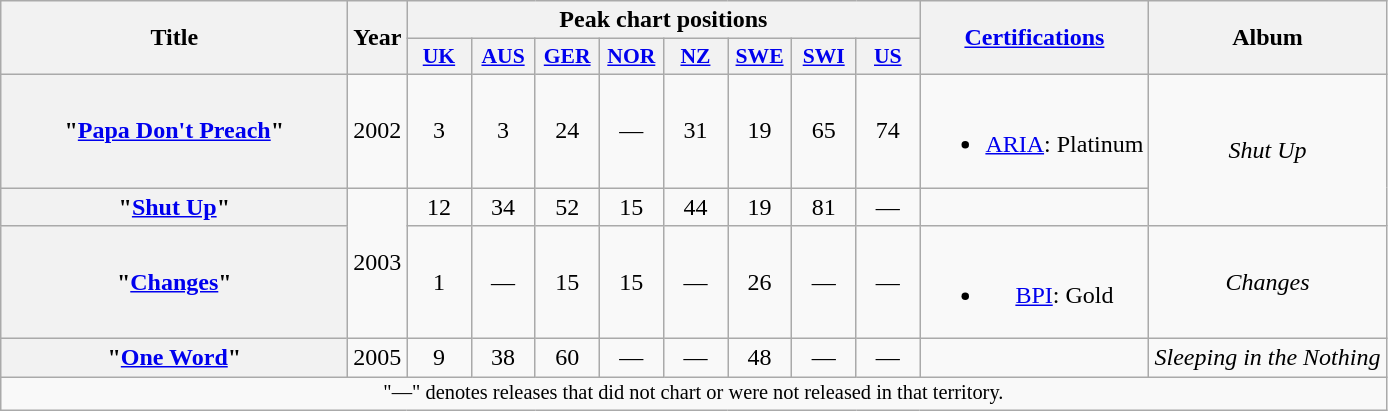<table class="wikitable plainrowheaders" style="text-align:center;">
<tr>
<th scope="col" rowspan="2" style="width:14em;">Title</th>
<th scope="col" rowspan="2">Year</th>
<th scope="col" colspan="8">Peak chart positions</th>
<th scope="col" rowspan="2"><a href='#'>Certifications</a></th>
<th scope="col" rowspan="2">Album</th>
</tr>
<tr>
<th scope="col" style="width:2.5em;font-size:90%;"><a href='#'>UK</a><br></th>
<th scope="col" style="width:2.5em;font-size:90%;"><a href='#'>AUS</a><br></th>
<th scope="col" style="width:2.5em;font-size:90%;"><a href='#'>GER</a><br></th>
<th scope="col" style="width:2.5em;font-size:90%;"><a href='#'>NOR</a><br></th>
<th scope="col" style="width:2.5em;font-size:90%;"><a href='#'>NZ</a><br></th>
<th scope="col" style="width:2.5em;font-size:90%;"><a href='#'>SWE</a><br></th>
<th scope="col" style="width:2.5em;font-size:90%;"><a href='#'>SWI</a><br></th>
<th scope="col" style="width:2.5em;font-size:90%;"><a href='#'>US</a><br></th>
</tr>
<tr>
<th scope="row">"<a href='#'>Papa Don't Preach</a>"</th>
<td>2002</td>
<td>3</td>
<td>3</td>
<td>24</td>
<td>—</td>
<td>31</td>
<td>19</td>
<td>65</td>
<td>74</td>
<td><br><ul><li><a href='#'>ARIA</a>: Platinum</li></ul></td>
<td rowspan="2"><em>Shut Up</em></td>
</tr>
<tr>
<th scope="row">"<a href='#'>Shut Up</a>"</th>
<td rowspan="2">2003</td>
<td>12</td>
<td>34</td>
<td>52</td>
<td>15</td>
<td>44</td>
<td>19</td>
<td>81</td>
<td>—</td>
<td></td>
</tr>
<tr>
<th scope="row">"<a href='#'>Changes</a>"<br></th>
<td>1</td>
<td>—</td>
<td>15</td>
<td>15</td>
<td>—</td>
<td>26</td>
<td>—</td>
<td>—</td>
<td><br><ul><li><a href='#'>BPI</a>: Gold</li></ul></td>
<td><em>Changes</em></td>
</tr>
<tr>
<th scope="row">"<a href='#'>One Word</a>"</th>
<td>2005</td>
<td>9</td>
<td>38</td>
<td>60</td>
<td>—</td>
<td>—</td>
<td>48</td>
<td>—</td>
<td>—</td>
<td></td>
<td><em>Sleeping in the Nothing</em></td>
</tr>
<tr>
<td colspan="12" style="font-size:85%">"—" denotes releases that did not chart or were not released in that territory.</td>
</tr>
</table>
